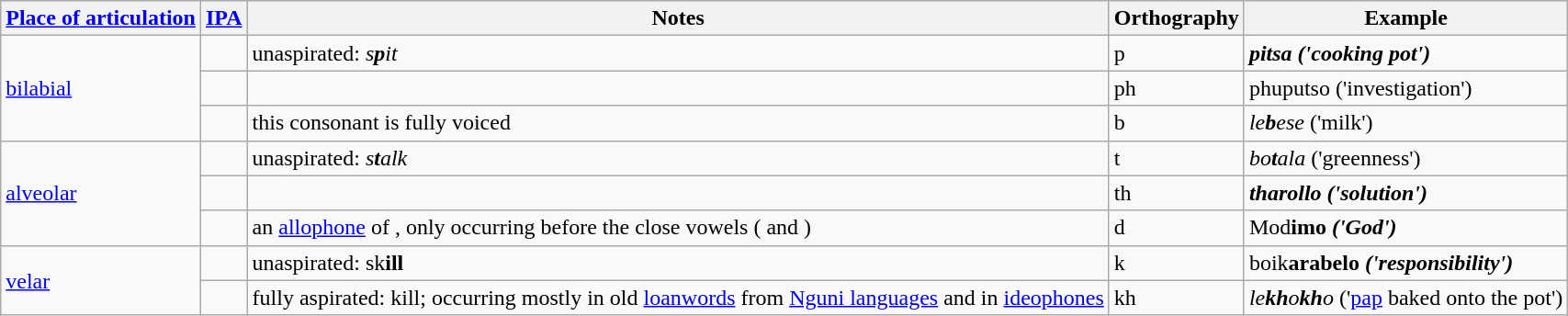<table class="wikitable" style="min-width:500px">
<tr>
<th><a href='#'>Place of articulation</a></th>
<th><a href='#'>IPA</a></th>
<th>Notes</th>
<th>Orthography</th>
<th>Example</th>
</tr>
<tr>
<td rowspan="3"><a href='#'>bilabial</a></td>
<td></td>
<td>unaspirated: <em>s<strong>p</strong>it</em></td>
<td>p</td>
<td> <strong><em>p<strong>itsa<em> ('cooking pot')</td>
</tr>
<tr>
<td></td>
<td> </td>
<td>ph</td>
<td> </em></strong>ph</strong>uputso</em> ('investigation')</td>
</tr>
<tr>
<td></td>
<td>this consonant is fully voiced</td>
<td>b</td>
<td> <em>le<strong>b</strong>ese</em> ('milk')</td>
</tr>
<tr>
<td rowspan="3"><a href='#'>alveolar</a></td>
<td></td>
<td>unaspirated: <em>s<strong>t</strong>alk</em></td>
<td>t</td>
<td> <em>bo<strong>t</strong>ala</em> ('greenness')</td>
</tr>
<tr>
<td></td>
<td> </td>
<td>th</td>
<td> <strong><em>th<strong>arollo<em> ('solution')</td>
</tr>
<tr>
<td></td>
<td>an <a href='#'>allophone</a> of , only occurring before the close vowels ( and )</td>
<td>d</td>
<td> </em>Mo</strong>d<strong>imo<em> ('God')</td>
</tr>
<tr>
<td rowspan="2"><a href='#'>velar</a></td>
<td></td>
<td>unaspirated: </em>s</strong>k<strong>ill<em></td>
<td>k</td>
<td> </em>boi</strong>k<strong>arabelo<em> ('responsibility')</td>
</tr>
<tr>
<td></td>
<td>fully aspirated: </em></strong>k</strong>ill</em>; occurring mostly in old <a href='#'>loanwords</a> from <a href='#'>Nguni languages</a> and in <a href='#'>ideophones</a></td>
<td>kh</td>
<td> <em>le<strong>kh</strong>o<strong>kh</strong>o</em> ('<a href='#'>pap</a> baked onto the pot')</td>
</tr>
</table>
